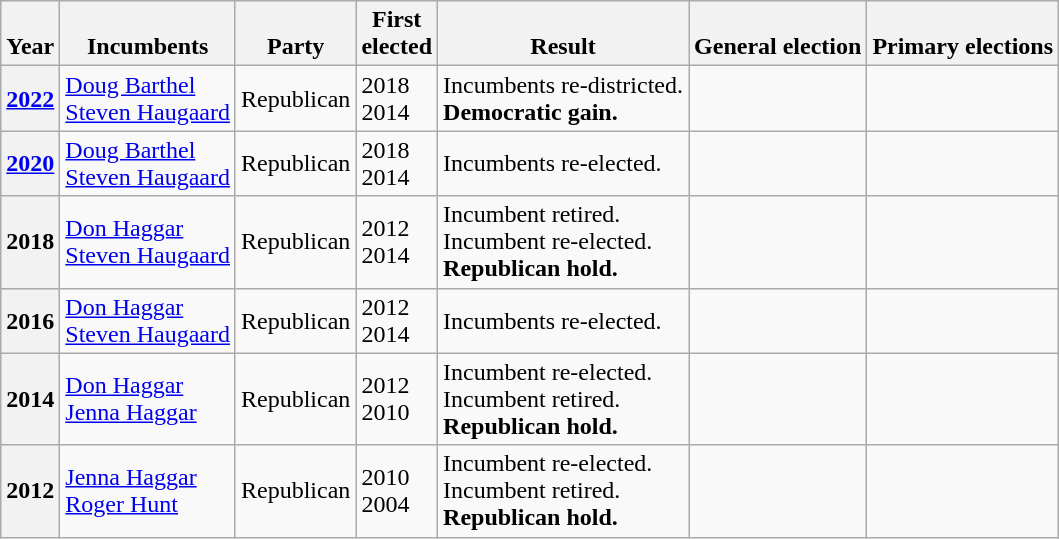<table class=wikitable>
<tr valign=bottom>
<th>Year</th>
<th>Incumbents</th>
<th>Party</th>
<th>First<br>elected</th>
<th>Result</th>
<th>General election</th>
<th>Primary elections</th>
</tr>
<tr>
<th><a href='#'>2022</a></th>
<td><a href='#'>Doug Barthel</a><br><a href='#'>Steven Haugaard</a></td>
<td>Republican</td>
<td>2018<br>2014</td>
<td>Incumbents re-districted.<br><strong>Democratic gain.</strong></td>
<td nowrap></td>
<td></td>
</tr>
<tr>
<th><a href='#'>2020</a></th>
<td><a href='#'>Doug Barthel</a><br><a href='#'>Steven Haugaard</a></td>
<td>Republican</td>
<td>2018<br>2014</td>
<td>Incumbents re-elected.</td>
<td nowrap></td>
<td></td>
</tr>
<tr>
<th>2018</th>
<td><a href='#'>Don Haggar</a><br><a href='#'>Steven Haugaard</a></td>
<td>Republican</td>
<td>2012<br>2014</td>
<td>Incumbent retired.<br>Incumbent re-elected.<br><strong>Republican hold.</strong></td>
<td nowrap></td>
</tr>
<tr>
<th>2016</th>
<td><a href='#'>Don Haggar</a><br><a href='#'>Steven Haugaard</a></td>
<td>Republican</td>
<td>2012<br>2014</td>
<td>Incumbents re-elected.</td>
<td nowrap></td>
<td></td>
</tr>
<tr>
<th>2014</th>
<td><a href='#'>Don Haggar</a><br><a href='#'>Jenna Haggar</a></td>
<td>Republican</td>
<td>2012<br>2010</td>
<td>Incumbent re-elected.<br>Incumbent retired.<br><strong>Republican hold.</strong></td>
<td nowrap></td>
</tr>
<tr>
<th>2012</th>
<td><a href='#'>Jenna Haggar</a><br><a href='#'>Roger Hunt</a></td>
<td>Republican</td>
<td>2010<br>2004</td>
<td>Incumbent re-elected.<br>Incumbent retired.<br><strong>Republican hold.</strong></td>
<td nowrap></td>
<td nowrap></td>
</tr>
</table>
